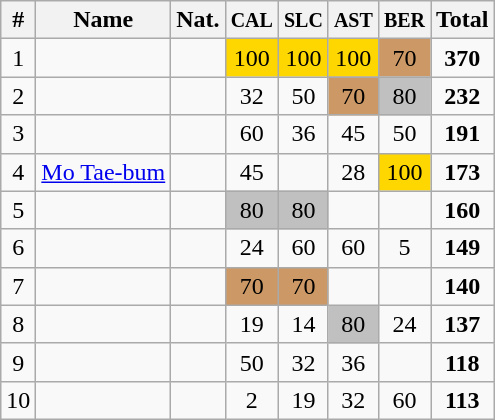<table class="wikitable sortable" style="text-align:center;">
<tr>
<th>#</th>
<th>Name</th>
<th>Nat.</th>
<th><small>CAL</small></th>
<th><small>SLC</small></th>
<th><small>AST</small></th>
<th><small>BER</small></th>
<th>Total</th>
</tr>
<tr>
<td>1</td>
<td align=left></td>
<td></td>
<td bgcolor=gold>100</td>
<td bgcolor=gold>100</td>
<td bgcolor=gold>100</td>
<td bgcolor=cc9966>70</td>
<td><strong>370</strong></td>
</tr>
<tr>
<td>2</td>
<td align=left></td>
<td></td>
<td>32</td>
<td>50</td>
<td bgcolor=cc9966>70</td>
<td bgcolor=silver>80</td>
<td><strong>232</strong></td>
</tr>
<tr>
<td>3</td>
<td align=left></td>
<td></td>
<td>60</td>
<td>36</td>
<td>45</td>
<td>50</td>
<td><strong>191</strong></td>
</tr>
<tr>
<td>4</td>
<td align=left><a href='#'>Mo Tae-bum</a></td>
<td></td>
<td>45</td>
<td></td>
<td>28</td>
<td bgcolor=gold>100</td>
<td><strong>173</strong></td>
</tr>
<tr>
<td>5</td>
<td align=left></td>
<td></td>
<td bgcolor=silver>80</td>
<td bgcolor=silver>80</td>
<td></td>
<td></td>
<td><strong>160</strong></td>
</tr>
<tr>
<td>6</td>
<td align=left></td>
<td></td>
<td>24</td>
<td>60</td>
<td>60</td>
<td>5</td>
<td><strong>149</strong></td>
</tr>
<tr>
<td>7</td>
<td align=left></td>
<td></td>
<td bgcolor=cc9966>70</td>
<td bgcolor=cc9966>70</td>
<td></td>
<td></td>
<td><strong>140</strong></td>
</tr>
<tr>
<td>8</td>
<td align=left></td>
<td></td>
<td>19</td>
<td>14</td>
<td bgcolor=silver>80</td>
<td>24</td>
<td><strong>137</strong></td>
</tr>
<tr>
<td>9</td>
<td align=left></td>
<td></td>
<td>50</td>
<td>32</td>
<td>36</td>
<td></td>
<td><strong>118</strong></td>
</tr>
<tr>
<td>10</td>
<td align=left></td>
<td></td>
<td>2</td>
<td>19</td>
<td>32</td>
<td>60</td>
<td><strong>113</strong></td>
</tr>
</table>
